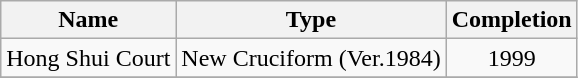<table class="wikitable" style="text-align: center">
<tr>
<th>Name</th>
<th>Type</th>
<th>Completion</th>
</tr>
<tr>
<td>Hong Shui Court</td>
<td rowspan="1">New Cruciform (Ver.1984)</td>
<td rowspan="1">1999</td>
</tr>
<tr>
</tr>
</table>
